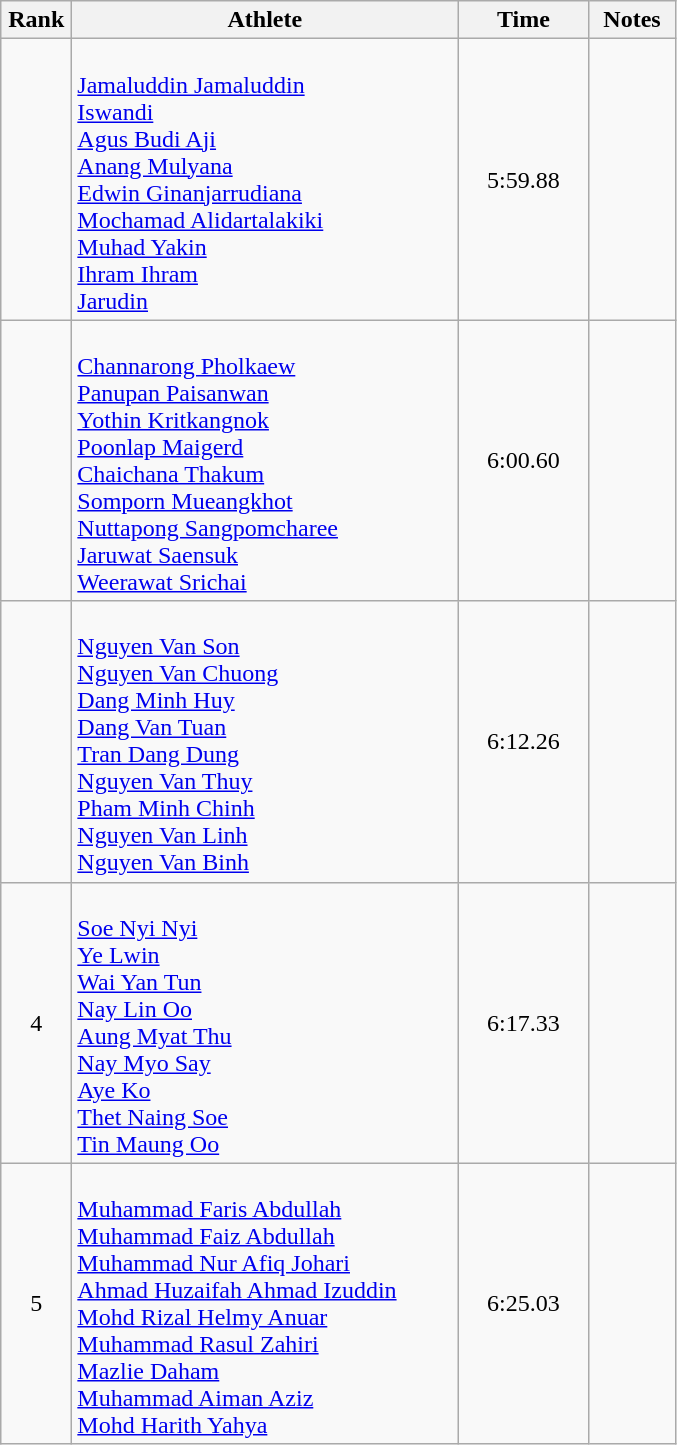<table class="wikitable" style="text-align:center;">
<tr>
<th width=40>Rank</th>
<th width=250>Athlete</th>
<th width=80>Time</th>
<th width=50>Notes</th>
</tr>
<tr>
<td></td>
<td align=left><br><a href='#'>Jamaluddin Jamaluddin</a><br><a href='#'>Iswandi</a><br><a href='#'>Agus Budi Aji</a><br><a href='#'>Anang Mulyana</a><br><a href='#'>Edwin Ginanjarrudiana</a><br><a href='#'>Mochamad Alidartalakiki</a><br><a href='#'>Muhad Yakin</a><br><a href='#'>Ihram Ihram</a><br><a href='#'>Jarudin</a></td>
<td>5:59.88</td>
<td></td>
</tr>
<tr>
<td></td>
<td align=left><br><a href='#'>Channarong Pholkaew</a><br><a href='#'>Panupan Paisanwan</a><br><a href='#'>Yothin Kritkangnok</a><br><a href='#'>Poonlap Maigerd</a><br><a href='#'>Chaichana Thakum</a><br><a href='#'>Somporn Mueangkhot</a><br><a href='#'>Nuttapong Sangpomcharee</a><br><a href='#'>Jaruwat Saensuk</a><br><a href='#'>Weerawat Srichai</a></td>
<td>6:00.60</td>
<td></td>
</tr>
<tr>
<td></td>
<td align=left><br><a href='#'>Nguyen Van Son</a><br><a href='#'>Nguyen Van Chuong</a><br><a href='#'>Dang Minh Huy</a><br><a href='#'>Dang Van Tuan</a><br><a href='#'>Tran Dang Dung</a><br><a href='#'>Nguyen Van Thuy</a><br><a href='#'>Pham Minh Chinh</a><br><a href='#'>Nguyen Van Linh</a><br><a href='#'>Nguyen Van Binh</a></td>
<td>6:12.26</td>
<td></td>
</tr>
<tr>
<td>4</td>
<td align=left><br><a href='#'>Soe Nyi Nyi</a><br><a href='#'>Ye Lwin</a><br><a href='#'>Wai Yan Tun</a><br><a href='#'>Nay Lin Oo</a><br><a href='#'>Aung Myat Thu</a><br><a href='#'>Nay Myo Say</a><br><a href='#'>Aye Ko</a><br><a href='#'>Thet Naing Soe</a><br><a href='#'>Tin Maung Oo</a></td>
<td>6:17.33</td>
<td></td>
</tr>
<tr>
<td>5</td>
<td align=left><br><a href='#'>Muhammad Faris Abdullah</a><br><a href='#'>Muhammad Faiz Abdullah</a><br><a href='#'>Muhammad Nur Afiq Johari</a><br><a href='#'>Ahmad Huzaifah Ahmad Izuddin</a><br><a href='#'>Mohd Rizal Helmy Anuar</a><br><a href='#'>Muhammad Rasul Zahiri</a><br><a href='#'>Mazlie Daham</a><br><a href='#'>Muhammad Aiman Aziz</a><br><a href='#'>Mohd Harith Yahya</a></td>
<td>6:25.03</td>
<td></td>
</tr>
</table>
